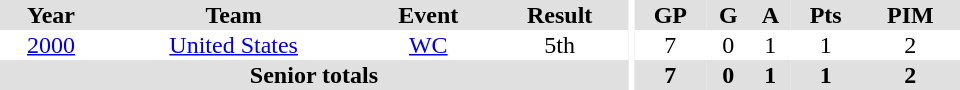<table border="0" cellpadding="1" cellspacing="0" ID="Table3" style="text-align:center; width:40em">
<tr ALIGN="center" bgcolor="#e0e0e0">
<th>Year</th>
<th>Team</th>
<th>Event</th>
<th>Result</th>
<th rowspan="99" bgcolor="#ffffff"></th>
<th>GP</th>
<th>G</th>
<th>A</th>
<th>Pts</th>
<th>PIM</th>
</tr>
<tr>
<td><a href='#'>2000</a></td>
<td><a href='#'>United States</a></td>
<td><a href='#'>WC</a></td>
<td>5th</td>
<td>7</td>
<td>0</td>
<td>1</td>
<td>1</td>
<td>2</td>
</tr>
<tr bgcolor="#e0e0e0">
<th colspan=4>Senior totals</th>
<th>7</th>
<th>0</th>
<th>1</th>
<th>1</th>
<th>2</th>
</tr>
</table>
